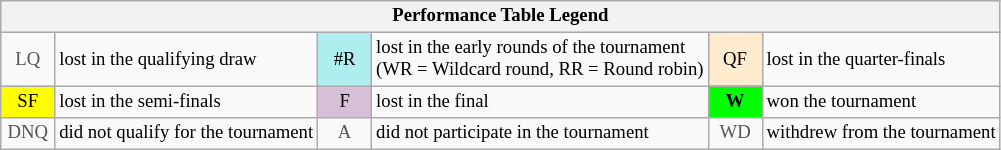<table class="wikitable" style="font-size:78%;">
<tr bgcolor="#efefef">
<th colspan="6">Performance Table Legend</th>
</tr>
<tr>
<td align="center" style="color:#555555;" width="30">LQ</td>
<td>lost in the qualifying draw</td>
<td align="center" style="background:#afeeee;">#R</td>
<td>lost in the early rounds of the tournament<br>(WR = Wildcard round, RR = Round robin)</td>
<td align="center" style="background:#ffebcd;">QF</td>
<td>lost in the quarter-finals</td>
</tr>
<tr>
<td align="center" style="background:yellow;">SF</td>
<td>lost in the semi-finals</td>
<td align="center" style="background:#D8BFD8;">F</td>
<td>lost in the final</td>
<td align="center" style="background:#00ff00;"><strong>W</strong></td>
<td>won the tournament</td>
</tr>
<tr>
<td align="center" style="color:#555555;" width="30">DNQ</td>
<td>did not qualify for the tournament</td>
<td align="center" style="color:#555555;" width="30">A</td>
<td>did not participate in the tournament</td>
<td align="center" style="color:#555555;" width="30">WD</td>
<td>withdrew from the tournament</td>
</tr>
</table>
